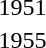<table>
<tr>
<td>1951</td>
<td></td>
<td></td>
<td></td>
</tr>
<tr>
<td>1955</td>
<td></td>
<td></td>
<td></td>
</tr>
</table>
